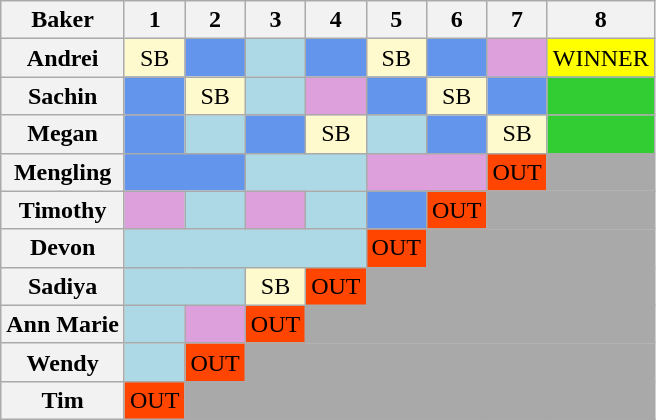<table class="wikitable" style="text-align:center">
<tr>
<th scope="col">Baker</th>
<th scope="col">1</th>
<th scope="col">2</th>
<th scope="col">3</th>
<th scope="col">4</th>
<th scope="col">5</th>
<th scope="col">6</th>
<th scope="col">7</th>
<th scope="col">8</th>
</tr>
<tr>
<th scope="row">Andrei</th>
<td style="background:LemonChiffon;">SB</td>
<td style="background:Cornflowerblue;"></td>
<td style="background:Lightblue;"></td>
<td style="background:Cornflowerblue;"></td>
<td style="background:LemonChiffon;">SB</td>
<td style="background:Cornflowerblue;"></td>
<td style="background:Plum;"></td>
<td style="background:yellow;">WINNER</td>
</tr>
<tr>
<th scope="row">Sachin</th>
<td style="background:Cornflowerblue;"></td>
<td style="background:LemonChiffon;">SB</td>
<td style="background:Lightblue;"></td>
<td style="background:Plum;"></td>
<td style="background:Cornflowerblue;"></td>
<td style="background:LemonChiffon;">SB</td>
<td style="background:Cornflowerblue;"></td>
<td style="background:limegreen;"></td>
</tr>
<tr>
<th scope="row">Megan</th>
<td style="background:Cornflowerblue;"></td>
<td style="background:Lightblue;"></td>
<td style="background:Cornflowerblue;"></td>
<td style="background:LemonChiffon;">SB</td>
<td style="background:Lightblue;"></td>
<td colspan="1" style="background:Cornflowerblue;"></td>
<td style="background:LemonChiffon;">SB</td>
<td style="background:limegreen;"></td>
</tr>
<tr>
<th scope="row">Mengling</th>
<td colspan="2" style="background:Cornflowerblue;"></td>
<td colspan="2" style="background:Lightblue;"></td>
<td colspan="2" style="background:Plum;"></td>
<td style="background:orangered;">OUT</td>
<td colspan="1" style="background:darkgrey;"></td>
</tr>
<tr>
<th scope="row">Timothy</th>
<td style="background:Plum;"></td>
<td style="background:Lightblue;"></td>
<td style="background:Plum;"></td>
<td style="background:Lightblue;"></td>
<td style="background:Cornflowerblue;"></td>
<td style="background:orangered;">OUT</td>
<td colspan="2" style="background:darkgrey;"></td>
</tr>
<tr>
<th scope="row">Devon</th>
<td colspan="4" style="background:Lightblue;"></td>
<td style="background:orangered;">OUT</td>
<td colspan="3" style="background:darkgrey;"></td>
</tr>
<tr>
<th scope="row">Sadiya</th>
<td colspan="2" style="background:Lightblue;"></td>
<td style="background:LemonChiffon;">SB</td>
<td style="background:orangered;">OUT</td>
<td colspan="4" style="background:darkgrey;"></td>
</tr>
<tr>
<th scope="row">Ann Marie</th>
<td style="background:Lightblue;"></td>
<td style="background:Plum;"></td>
<td style="background:orangered;">OUT</td>
<td colspan="5" style="background:darkgrey;"></td>
</tr>
<tr>
<th scope="row">Wendy</th>
<td style="background:Lightblue;"></td>
<td style="background:orangered;">OUT</td>
<td colspan="6" style="background:darkgrey;"></td>
</tr>
<tr>
<th scope="row">Tim</th>
<td style="background:orangered;">OUT</td>
<td colspan="7" style="background:darkgrey;"></td>
</tr>
</table>
